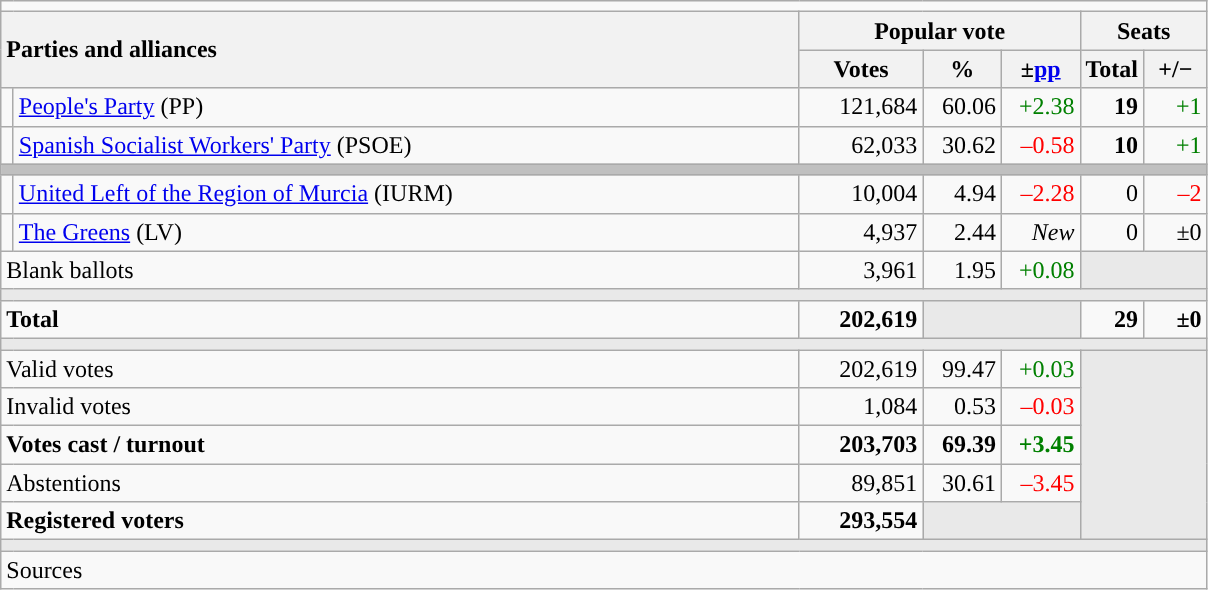<table class="wikitable" style="text-align:right;">
<tr>
<td colspan="7"></td>
</tr>
<tr>
<th style="text-align:left;" rowspan="2" colspan="2" width="525">Parties and alliances</th>
<th colspan="3">Popular vote</th>
<th colspan="2">Seats</th>
</tr>
<tr>
<th width="75">Votes</th>
<th width="45">%</th>
<th width="45">±<a href='#'>pp</a></th>
<th width="35">Total</th>
<th width="35">+/−</th>
</tr>
<tr>
<td width="1" style="color:inherit;background:"></td>
<td align="left"><a href='#'>People's Party</a> (PP)</td>
<td>121,684</td>
<td>60.06</td>
<td style="color:green;">+2.38</td>
<td><strong>19</strong></td>
<td style="color:green;">+1</td>
</tr>
<tr>
<td style="color:inherit;background:"></td>
<td align="left"><a href='#'>Spanish Socialist Workers' Party</a> (PSOE)</td>
<td>62,033</td>
<td>30.62</td>
<td style="color:red;">–0.58</td>
<td><strong>10</strong></td>
<td style="color:green;">+1</td>
</tr>
<tr>
<td colspan="7" bgcolor="#C0C0C0"></td>
</tr>
<tr>
<td style="color:inherit;background:"></td>
<td align="left"><a href='#'>United Left of the Region of Murcia</a> (IURM)</td>
<td>10,004</td>
<td>4.94</td>
<td style="color:red;">–2.28</td>
<td>0</td>
<td style="color:red;">–2</td>
</tr>
<tr>
<td style="color:inherit;background:"></td>
<td align="left"><a href='#'>The Greens</a> (LV)</td>
<td>4,937</td>
<td>2.44</td>
<td><em>New</em></td>
<td>0</td>
<td>±0</td>
</tr>
<tr>
<td align="left" colspan="2">Blank ballots</td>
<td>3,961</td>
<td>1.95</td>
<td style="color:green;">+0.08</td>
<td bgcolor="#E9E9E9" colspan="2"></td>
</tr>
<tr>
<td colspan="7" bgcolor="#E9E9E9"></td>
</tr>
<tr style="font-weight:bold;">
<td align="left" colspan="2">Total</td>
<td>202,619</td>
<td bgcolor="#E9E9E9" colspan="2"></td>
<td>29</td>
<td>±0</td>
</tr>
<tr>
<td colspan="7" bgcolor="#E9E9E9"></td>
</tr>
<tr>
<td align="left" colspan="2">Valid votes</td>
<td>202,619</td>
<td>99.47</td>
<td style="color:green;">+0.03</td>
<td bgcolor="#E9E9E9" colspan="2" rowspan="5"></td>
</tr>
<tr>
<td align="left" colspan="2">Invalid votes</td>
<td>1,084</td>
<td>0.53</td>
<td style="color:red;">–0.03</td>
</tr>
<tr style="font-weight:bold;">
<td align="left" colspan="2">Votes cast / turnout</td>
<td>203,703</td>
<td>69.39</td>
<td style="color:green;">+3.45</td>
</tr>
<tr>
<td align="left" colspan="2">Abstentions</td>
<td>89,851</td>
<td>30.61</td>
<td style="color:red;">–3.45</td>
</tr>
<tr style="font-weight:bold;">
<td align="left" colspan="2">Registered voters</td>
<td>293,554</td>
<td bgcolor="#E9E9E9" colspan="2"></td>
</tr>
<tr>
<td colspan="7" bgcolor="#E9E9E9"></td>
</tr>
<tr>
<td align="left" colspan="7">Sources</td>
</tr>
</table>
